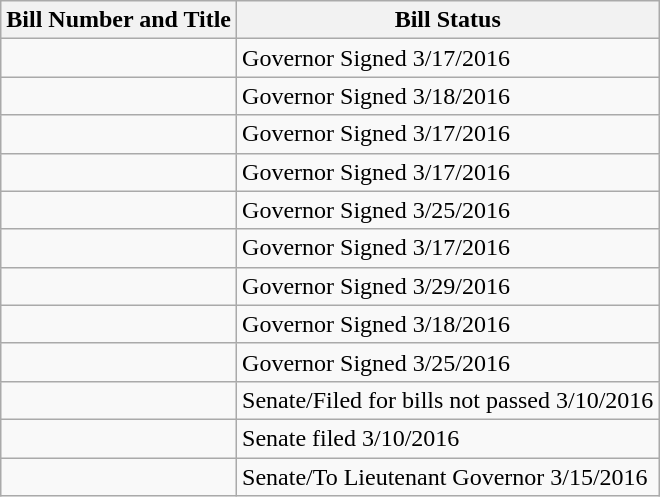<table class="wikitable">
<tr>
<th>Bill Number and Title</th>
<th>Bill Status</th>
</tr>
<tr>
<td></td>
<td>Governor Signed 3/17/2016</td>
</tr>
<tr>
<td></td>
<td>Governor Signed 3/18/2016</td>
</tr>
<tr>
<td></td>
<td>Governor Signed 3/17/2016</td>
</tr>
<tr>
<td></td>
<td>Governor Signed 3/17/2016</td>
</tr>
<tr>
<td></td>
<td>Governor Signed 3/25/2016</td>
</tr>
<tr>
<td></td>
<td>Governor Signed 3/17/2016</td>
</tr>
<tr>
<td></td>
<td>Governor Signed 3/29/2016</td>
</tr>
<tr>
<td></td>
<td>Governor Signed 3/18/2016</td>
</tr>
<tr>
<td></td>
<td>Governor Signed 3/25/2016</td>
</tr>
<tr>
<td></td>
<td>Senate/Filed for bills not passed 3/10/2016</td>
</tr>
<tr>
<td></td>
<td>Senate filed 3/10/2016</td>
</tr>
<tr>
<td></td>
<td>Senate/To Lieutenant Governor 3/15/2016</td>
</tr>
</table>
